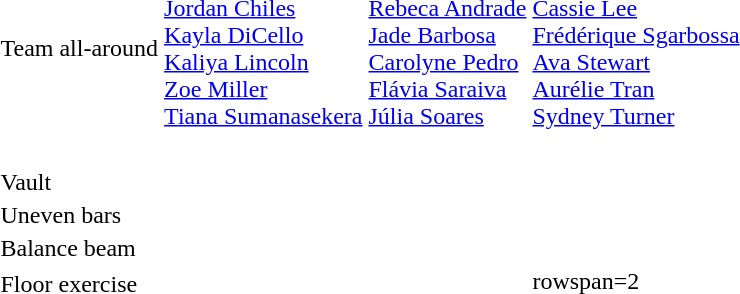<table>
<tr>
<td>Team all-around<br></td>
<td><br><a href='#'>Jordan Chiles</a><br><a href='#'>Kayla DiCello</a><br><a href='#'>Kaliya Lincoln</a><br><a href='#'>Zoe Miller</a><br><a href='#'>Tiana Sumanasekera</a></td>
<td><br><a href='#'>Rebeca Andrade</a><br><a href='#'>Jade Barbosa</a><br><a href='#'>Carolyne Pedro</a><br><a href='#'>Flávia Saraiva</a><br><a href='#'>Júlia Soares</a></td>
<td><br><a href='#'>Cassie Lee</a><br><a href='#'>Frédérique Sgarbossa</a><br><a href='#'>Ava Stewart</a><br><a href='#'>Aurélie Tran</a><br><a href='#'>Sydney Turner</a></td>
</tr>
<tr>
<td><br></td>
<td></td>
<td></td>
<td></td>
</tr>
<tr>
<td>Vault<br></td>
<td></td>
<td></td>
<td></td>
</tr>
<tr>
<td>Uneven bars<br></td>
<td></td>
<td></td>
<td></td>
</tr>
<tr>
<td>Balance beam<br></td>
<td></td>
<td></td>
<td></td>
</tr>
<tr>
<td rowspan=2>Floor exercise<br></td>
<td rowspan=2></td>
<td></td>
<td>rowspan=2 </td>
</tr>
<tr>
<td></td>
</tr>
</table>
